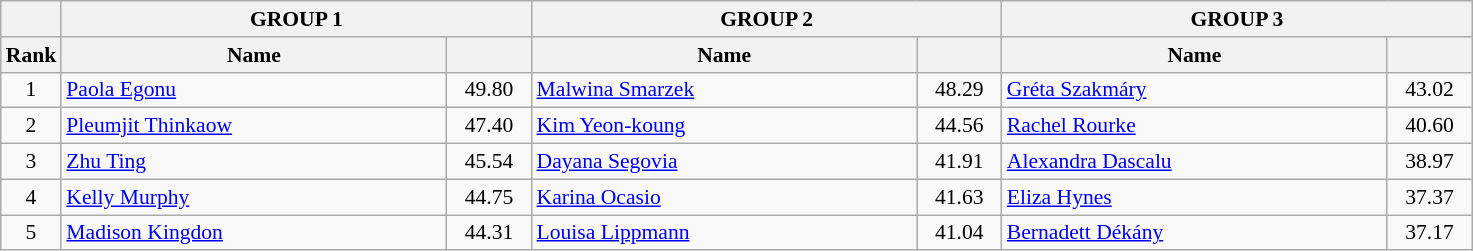<table class="wikitable" style="font-size:90%">
<tr>
<th></th>
<th colspan="2">GROUP 1</th>
<th colspan="2">GROUP 2</th>
<th colspan="2">GROUP 3</th>
</tr>
<tr>
<th width=30>Rank</th>
<th width=250>Name</th>
<th width=50></th>
<th width=250>Name</th>
<th width=50></th>
<th width=250>Name</th>
<th width=50></th>
</tr>
<tr>
<td align=center>1</td>
<td> <a href='#'>Paola Egonu</a></td>
<td align=center>49.80</td>
<td> <a href='#'>Malwina Smarzek</a></td>
<td align=center>48.29</td>
<td> <a href='#'>Gréta Szakmáry</a></td>
<td align=center>43.02</td>
</tr>
<tr>
<td align=center>2</td>
<td> <a href='#'>Pleumjit Thinkaow</a></td>
<td align=center>47.40</td>
<td> <a href='#'>Kim Yeon-koung</a></td>
<td align=center>44.56</td>
<td> <a href='#'>Rachel Rourke</a></td>
<td align=center>40.60</td>
</tr>
<tr>
<td align=center>3</td>
<td> <a href='#'>Zhu Ting</a></td>
<td align=center>45.54</td>
<td> <a href='#'>Dayana Segovia</a></td>
<td align=center>41.91</td>
<td> <a href='#'>Alexandra Dascalu</a></td>
<td align=center>38.97</td>
</tr>
<tr>
<td align=center>4</td>
<td> <a href='#'>Kelly Murphy</a></td>
<td align=center>44.75</td>
<td> <a href='#'>Karina Ocasio</a></td>
<td align=center>41.63</td>
<td> <a href='#'>Eliza Hynes</a></td>
<td align=center>37.37</td>
</tr>
<tr>
<td align=center>5</td>
<td> <a href='#'>Madison Kingdon</a></td>
<td align=center>44.31</td>
<td> <a href='#'>Louisa Lippmann</a></td>
<td align=center>41.04</td>
<td> <a href='#'>Bernadett Dékány</a></td>
<td align=center>37.17</td>
</tr>
</table>
